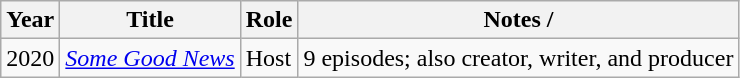<table class="wikitable plainrowheaders" style="margin-right: 0;">
<tr>
<th scope="col">Year</th>
<th scope="col">Title</th>
<th scope="col">Role</th>
<th scope="col">Notes / </th>
</tr>
<tr>
<td>2020</td>
<td><em><a href='#'>Some Good News</a></em></td>
<td>Host</td>
<td>9 episodes; also creator, writer, and producer</td>
</tr>
</table>
